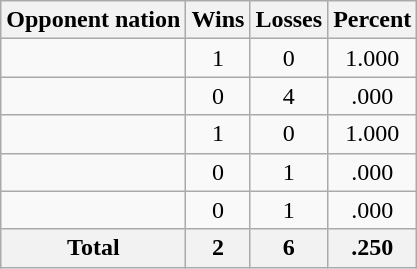<table class=wikitable>
<tr>
<th>Opponent nation</th>
<th>Wins</th>
<th>Losses</th>
<th>Percent</th>
</tr>
<tr align=center>
<td align=left></td>
<td>1</td>
<td>0</td>
<td>1.000</td>
</tr>
<tr align=center>
<td align=left></td>
<td>0</td>
<td>4</td>
<td>.000</td>
</tr>
<tr align=center>
<td align=left></td>
<td>1</td>
<td>0</td>
<td>1.000</td>
</tr>
<tr align=center>
<td align=left></td>
<td>0</td>
<td>1</td>
<td>.000</td>
</tr>
<tr align=center>
<td align=left></td>
<td>0</td>
<td>1</td>
<td>.000</td>
</tr>
<tr>
<th>Total</th>
<th>2</th>
<th>6</th>
<th>.250</th>
</tr>
</table>
